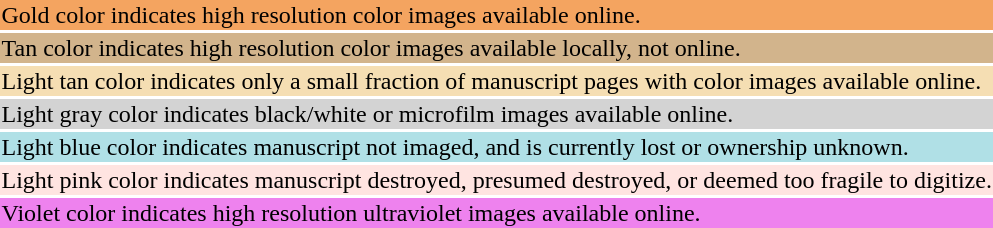<table style="background:transparent">
<tr>
<td bgcolor="sandybrown">Gold color indicates high resolution color images available online.</td>
</tr>
<tr>
<td bgcolor="tan">Tan color indicates high resolution color images available locally, not online.</td>
</tr>
<tr>
<td bgcolor="wheat">Light tan color indicates only a small fraction of manuscript pages with color images available online.</td>
</tr>
<tr>
<td bgcolor="lightgray">Light gray color indicates black/white or microfilm images available online.</td>
</tr>
<tr>
<td bgcolor="powderblue">Light blue color indicates manuscript not imaged, and is currently lost or ownership unknown.</td>
</tr>
<tr>
<td bgcolor="mistyrose">Light pink color indicates manuscript destroyed, presumed destroyed, or deemed too fragile to digitize.</td>
</tr>
<tr>
<td bgcolor="violet">Violet color indicates high resolution ultraviolet images available online.</td>
</tr>
</table>
